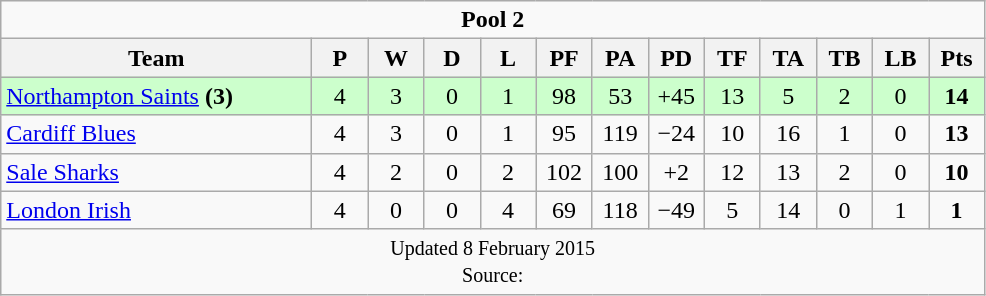<table class="wikitable" style="text-align:center">
<tr>
<td colspan="13" cellpadding="0" cellspacing="0"><strong>Pool 2</strong></td>
</tr>
<tr>
<th style="width:200px">Team</th>
<th width="30">P</th>
<th width="30">W</th>
<th width="30">D</th>
<th width="30">L</th>
<th width="30">PF</th>
<th width="30">PA</th>
<th width="30">PD</th>
<th width="30">TF</th>
<th width="30">TA</th>
<th width="30">TB</th>
<th width="30">LB</th>
<th width="30">Pts</th>
</tr>
<tr style="background:#cfc">
<td align="left"> <a href='#'>Northampton Saints</a> <strong>(3)</strong></td>
<td>4</td>
<td>3</td>
<td>0</td>
<td>1</td>
<td>98</td>
<td>53</td>
<td>+45</td>
<td>13</td>
<td>5</td>
<td>2</td>
<td>0</td>
<td><strong>14</strong></td>
</tr>
<tr>
<td align="left"> <a href='#'>Cardiff Blues</a></td>
<td>4</td>
<td>3</td>
<td>0</td>
<td>1</td>
<td>95</td>
<td>119</td>
<td>−24</td>
<td>10</td>
<td>16</td>
<td>1</td>
<td>0</td>
<td><strong>13</strong></td>
</tr>
<tr>
<td align="left"> <a href='#'>Sale Sharks</a></td>
<td>4</td>
<td>2</td>
<td>0</td>
<td>2</td>
<td>102</td>
<td>100</td>
<td>+2</td>
<td>12</td>
<td>13</td>
<td>2</td>
<td>0</td>
<td><strong>10</strong></td>
</tr>
<tr>
<td align="left"> <a href='#'>London Irish</a></td>
<td>4</td>
<td>0</td>
<td>0</td>
<td>4</td>
<td>69</td>
<td>118</td>
<td>−49</td>
<td>5</td>
<td>14</td>
<td>0</td>
<td>1</td>
<td><strong>1</strong></td>
</tr>
<tr>
<td colspan="13" style="border:0px"><small>Updated 8 February 2015<br>Source: </small></td>
</tr>
</table>
